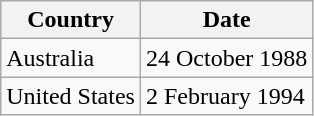<table class="wikitable">
<tr>
<th>Country</th>
<th>Date</th>
</tr>
<tr>
<td>Australia</td>
<td>24 October 1988</td>
</tr>
<tr>
<td>United States</td>
<td>2 February 1994</td>
</tr>
</table>
